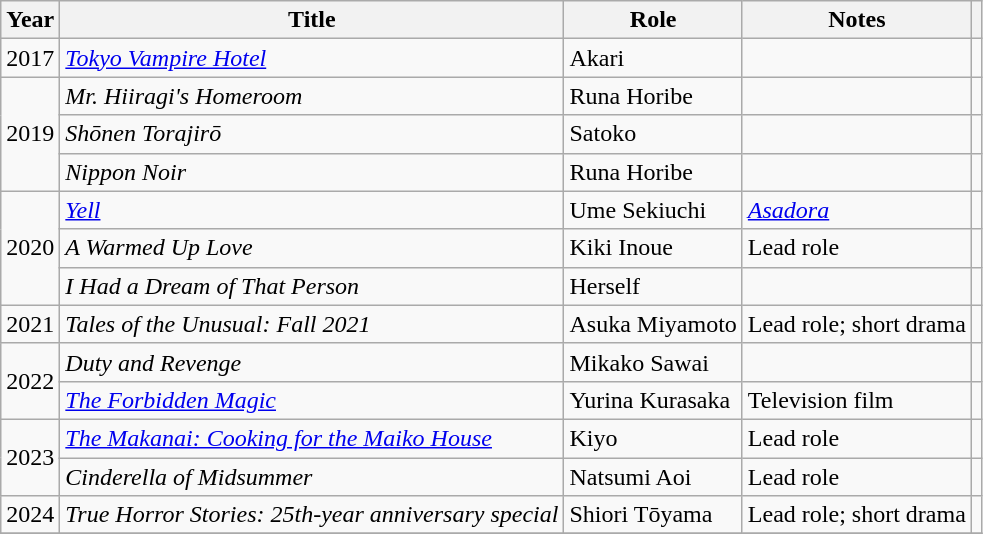<table class="wikitable sortable">
<tr>
<th>Year</th>
<th>Title</th>
<th>Role</th>
<th class="unsortable">Notes</th>
<th class = "unsortable"></th>
</tr>
<tr>
<td>2017</td>
<td><em><a href='#'>Tokyo Vampire Hotel</a></em></td>
<td>Akari</td>
<td></td>
<td></td>
</tr>
<tr>
<td rowspan=3>2019</td>
<td><em>Mr. Hiiragi's Homeroom</em></td>
<td>Runa Horibe</td>
<td></td>
<td></td>
</tr>
<tr>
<td><em>Shōnen Torajirō</em></td>
<td>Satoko</td>
<td></td>
<td></td>
</tr>
<tr>
<td><em>Nippon Noir</em></td>
<td>Runa Horibe</td>
<td></td>
<td></td>
</tr>
<tr>
<td rowspan=3>2020</td>
<td><em><a href='#'>Yell</a></em></td>
<td>Ume Sekiuchi</td>
<td><em><a href='#'>Asadora</a></em></td>
<td></td>
</tr>
<tr>
<td><em>A Warmed Up Love</em></td>
<td>Kiki Inoue</td>
<td>Lead role</td>
<td></td>
</tr>
<tr>
<td><em>I Had a Dream of That Person</em></td>
<td>Herself</td>
<td></td>
<td></td>
</tr>
<tr>
<td>2021</td>
<td><em>Tales of the Unusual: Fall 2021</em></td>
<td>Asuka Miyamoto</td>
<td>Lead role; short drama</td>
<td></td>
</tr>
<tr>
<td rowspan=2>2022</td>
<td><em>Duty and Revenge</em></td>
<td>Mikako Sawai</td>
<td></td>
<td></td>
</tr>
<tr>
<td><em><a href='#'>The Forbidden Magic</a></em></td>
<td>Yurina Kurasaka</td>
<td>Television film</td>
<td></td>
</tr>
<tr>
<td rowspan=2>2023</td>
<td><em><a href='#'>The Makanai: Cooking for the Maiko House</a></em></td>
<td>Kiyo</td>
<td>Lead role</td>
<td></td>
</tr>
<tr>
<td><em>Cinderella of Midsummer</em></td>
<td>Natsumi Aoi</td>
<td>Lead role</td>
<td></td>
</tr>
<tr>
<td>2024</td>
<td><em>True Horror Stories: 25th-year anniversary special</em></td>
<td>Shiori Tōyama</td>
<td>Lead role; short drama</td>
<td></td>
</tr>
<tr>
</tr>
</table>
